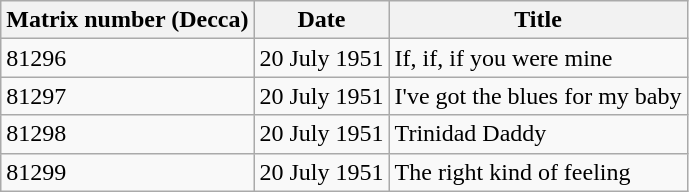<table class="wikitable">
<tr>
<th>Matrix number (Decca)</th>
<th>Date</th>
<th>Title</th>
</tr>
<tr>
<td>81296</td>
<td>20 July 1951</td>
<td>If, if, if you were mine</td>
</tr>
<tr>
<td>81297</td>
<td>20 July 1951</td>
<td>I've got the blues for my baby</td>
</tr>
<tr>
<td>81298</td>
<td>20 July 1951</td>
<td>Trinidad Daddy</td>
</tr>
<tr>
<td>81299</td>
<td>20 July 1951</td>
<td>The right kind of feeling</td>
</tr>
</table>
